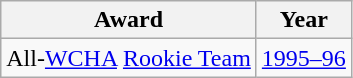<table class="wikitable">
<tr>
<th>Award</th>
<th>Year</th>
</tr>
<tr>
<td>All-<a href='#'>WCHA</a> <a href='#'>Rookie Team</a></td>
<td><a href='#'>1995–96</a></td>
</tr>
</table>
